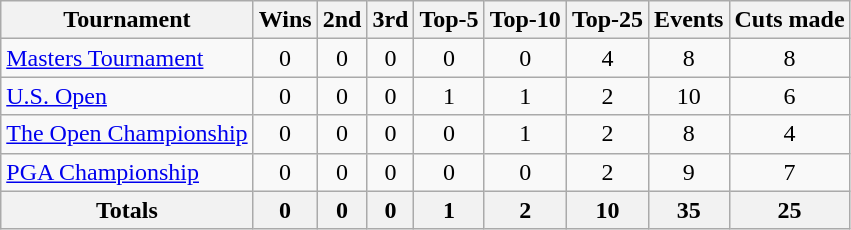<table class=wikitable style=text-align:center>
<tr>
<th>Tournament</th>
<th>Wins</th>
<th>2nd</th>
<th>3rd</th>
<th>Top-5</th>
<th>Top-10</th>
<th>Top-25</th>
<th>Events</th>
<th>Cuts made</th>
</tr>
<tr>
<td align=left><a href='#'>Masters Tournament</a></td>
<td>0</td>
<td>0</td>
<td>0</td>
<td>0</td>
<td>0</td>
<td>4</td>
<td>8</td>
<td>8</td>
</tr>
<tr>
<td align=left><a href='#'>U.S. Open</a></td>
<td>0</td>
<td>0</td>
<td>0</td>
<td>1</td>
<td>1</td>
<td>2</td>
<td>10</td>
<td>6</td>
</tr>
<tr>
<td align=left><a href='#'>The Open Championship</a></td>
<td>0</td>
<td>0</td>
<td>0</td>
<td>0</td>
<td>1</td>
<td>2</td>
<td>8</td>
<td>4</td>
</tr>
<tr>
<td align=left><a href='#'>PGA Championship</a></td>
<td>0</td>
<td>0</td>
<td>0</td>
<td>0</td>
<td>0</td>
<td>2</td>
<td>9</td>
<td>7</td>
</tr>
<tr>
<th>Totals</th>
<th>0</th>
<th>0</th>
<th>0</th>
<th>1</th>
<th>2</th>
<th>10</th>
<th>35</th>
<th>25</th>
</tr>
</table>
